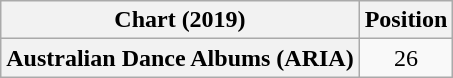<table class="wikitable plainrowheaders" style="text-align:center">
<tr>
<th scope="col">Chart (2019)</th>
<th scope="col">Position</th>
</tr>
<tr>
<th scope="row">Australian Dance Albums (ARIA)</th>
<td>26</td>
</tr>
</table>
